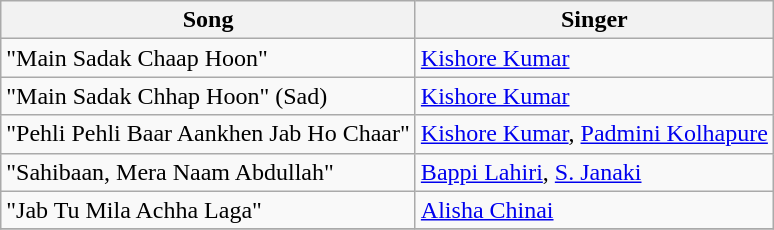<table class="wikitable">
<tr>
<th>Song</th>
<th>Singer</th>
</tr>
<tr>
<td>"Main Sadak Chaap Hoon"</td>
<td><a href='#'>Kishore Kumar</a></td>
</tr>
<tr>
<td>"Main Sadak Chhap Hoon" (Sad)</td>
<td><a href='#'>Kishore Kumar</a></td>
</tr>
<tr>
<td>"Pehli Pehli Baar Aankhen Jab Ho Chaar"</td>
<td><a href='#'>Kishore Kumar</a>, <a href='#'>Padmini Kolhapure</a></td>
</tr>
<tr>
<td>"Sahibaan, Mera Naam Abdullah"</td>
<td><a href='#'>Bappi Lahiri</a>, <a href='#'>S. Janaki</a></td>
</tr>
<tr>
<td>"Jab Tu Mila Achha Laga"</td>
<td><a href='#'>Alisha Chinai</a></td>
</tr>
<tr>
</tr>
</table>
